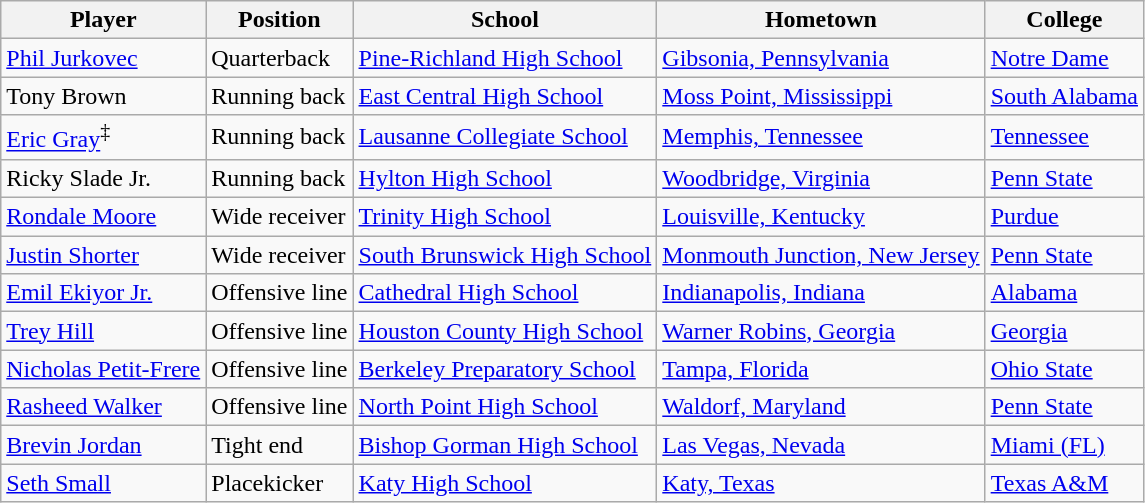<table class="wikitable">
<tr>
<th>Player</th>
<th>Position</th>
<th>School</th>
<th>Hometown</th>
<th>College</th>
</tr>
<tr>
<td><a href='#'>Phil Jurkovec</a></td>
<td>Quarterback</td>
<td><a href='#'>Pine-Richland High School</a></td>
<td><a href='#'>Gibsonia, Pennsylvania</a></td>
<td><a href='#'>Notre Dame</a></td>
</tr>
<tr>
<td>Tony Brown</td>
<td>Running back</td>
<td><a href='#'>East Central High School</a></td>
<td><a href='#'>Moss Point, Mississippi</a></td>
<td><a href='#'>South Alabama</a></td>
</tr>
<tr>
<td><a href='#'>Eric Gray</a><sup>‡</sup></td>
<td>Running back</td>
<td><a href='#'>Lausanne Collegiate School</a></td>
<td><a href='#'>Memphis, Tennessee</a></td>
<td><a href='#'>Tennessee</a></td>
</tr>
<tr>
<td>Ricky Slade Jr.</td>
<td>Running back</td>
<td><a href='#'>Hylton High School</a></td>
<td><a href='#'>Woodbridge, Virginia</a></td>
<td><a href='#'>Penn State</a></td>
</tr>
<tr>
<td><a href='#'>Rondale Moore</a></td>
<td>Wide receiver</td>
<td><a href='#'>Trinity High School</a></td>
<td><a href='#'>Louisville, Kentucky</a></td>
<td><a href='#'>Purdue</a></td>
</tr>
<tr>
<td><a href='#'>Justin Shorter</a></td>
<td>Wide receiver</td>
<td><a href='#'>South Brunswick High School</a></td>
<td><a href='#'>Monmouth Junction, New Jersey</a></td>
<td><a href='#'>Penn State</a></td>
</tr>
<tr>
<td><a href='#'>Emil Ekiyor Jr.</a></td>
<td>Offensive line</td>
<td><a href='#'>Cathedral High School</a></td>
<td><a href='#'>Indianapolis, Indiana</a></td>
<td><a href='#'>Alabama</a></td>
</tr>
<tr>
<td><a href='#'>Trey Hill</a></td>
<td>Offensive line</td>
<td><a href='#'>Houston County High School</a></td>
<td><a href='#'>Warner Robins, Georgia</a></td>
<td><a href='#'>Georgia</a></td>
</tr>
<tr>
<td><a href='#'>Nicholas Petit-Frere</a></td>
<td>Offensive line</td>
<td><a href='#'>Berkeley Preparatory School</a></td>
<td><a href='#'>Tampa, Florida</a></td>
<td><a href='#'>Ohio State</a></td>
</tr>
<tr>
<td><a href='#'>Rasheed Walker</a></td>
<td>Offensive line</td>
<td><a href='#'>North Point High School</a></td>
<td><a href='#'>Waldorf, Maryland</a></td>
<td><a href='#'>Penn State</a></td>
</tr>
<tr>
<td><a href='#'>Brevin Jordan</a></td>
<td>Tight end</td>
<td><a href='#'>Bishop Gorman High School</a></td>
<td><a href='#'>Las Vegas, Nevada</a></td>
<td><a href='#'>Miami (FL)</a></td>
</tr>
<tr>
<td><a href='#'>Seth Small</a></td>
<td>Placekicker</td>
<td><a href='#'>Katy High School</a></td>
<td><a href='#'>Katy, Texas</a></td>
<td><a href='#'>Texas A&M</a></td>
</tr>
</table>
